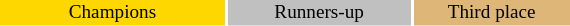<table class="toccolours" style="width:30em; text-align:center; font-size:80%;">
<tr>
<td style="background:gold;color:black; width: 30px">Champions</td>
<td style="background:silver;color:black; width: 40px">Runners-up</td>
<td style="background:#deb678;color:black; width: 40px">Third place</td>
</tr>
<tr>
</tr>
</table>
